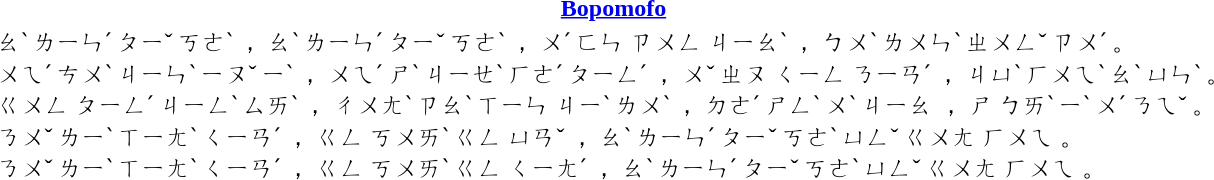<table>
<tr>
<th><a href='#'>Bopomofo</a></th>
</tr>
<tr>
<td>ㄠˋ ㄌㄧㄣˊ ㄆㄧˇ ㄎㄜˋ ， ㄠˋ ㄌㄧㄣˊ ㄆㄧˇ ㄎㄜˋ ， ㄨˊ ㄈㄣ ㄗㄨㄥ ㄐㄧㄠˋ ， ㄅㄨˋ ㄌㄨㄣˋ ㄓㄨㄥˇ ㄗㄨˊ 。<br>ㄨㄟˊ ㄘㄨˋ ㄐㄧㄣˋ ㄧㄡˇ ㄧˋ ， ㄨㄟˊ ㄕˋ ㄐㄧㄝˋ ㄏㄜˊ ㄆㄧㄥˊ ， ㄨˇ ㄓㄡ ㄑㄧㄥ ㄋㄧㄢˊ ， ㄐㄩˋ ㄏㄨㄟˋ ㄠˋ ㄩㄣˋ 。<br>ㄍㄨㄥ ㄆㄧㄥˊ ㄐㄧㄥˋ ㄙㄞˋ ， ㄔㄨㄤˋ ㄗㄠˋ ㄒㄧㄣ ㄐㄧˋ ㄌㄨˋ ， ㄉㄜˊ ㄕㄥˋ ㄨˋ ㄐㄧㄠ ， ㄕ ㄅㄞˋ ㄧˋ ㄨˊ ㄋㄟˇ 。<br>ㄋㄨˇ ㄌㄧˋ ㄒㄧㄤˋ ㄑㄧㄢˊ ， ㄍㄥ ㄎㄨㄞˋ ㄍㄥ ㄩㄢˇ ， ㄠˋ ㄌㄧㄣˊ ㄆㄧˇ ㄎㄜˋ ㄩㄥˇ ㄍㄨㄤ ㄏㄨㄟ 。<br>ㄋㄨˇ ㄌㄧˋ ㄒㄧㄤˋ ㄑㄧㄢˊ ， ㄍㄥ ㄎㄨㄞˋ ㄍㄥ ㄑㄧㄤˊ ， ㄠˋ ㄌㄧㄣˊ ㄆㄧˇ ㄎㄜˋ ㄩㄥˇ ㄍㄨㄤ ㄏㄨㄟ 。</td>
</tr>
</table>
